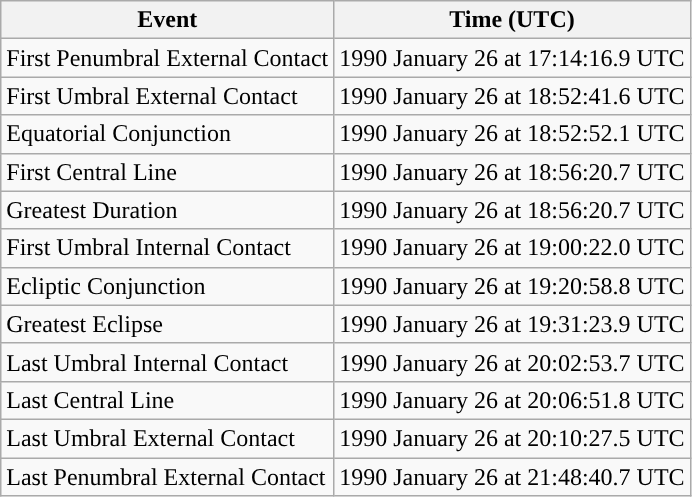<table class="wikitable">
<tr>
<th>Event</th>
<th>Time (UTC)</th>
</tr>
<tr>
<td>First Penumbral External Contact</td>
<td>1990 January 26 at 17:14:16.9 UTC</td>
</tr>
<tr>
<td>First Umbral External Contact</td>
<td>1990 January 26 at 18:52:41.6 UTC</td>
</tr>
<tr>
<td>Equatorial Conjunction</td>
<td>1990 January 26 at 18:52:52.1 UTC</td>
</tr>
<tr>
<td>First Central Line</td>
<td>1990 January 26 at 18:56:20.7 UTC</td>
</tr>
<tr>
<td>Greatest Duration</td>
<td>1990 January 26 at 18:56:20.7 UTC</td>
</tr>
<tr>
<td>First Umbral Internal Contact</td>
<td>1990 January 26 at 19:00:22.0 UTC</td>
</tr>
<tr>
<td>Ecliptic Conjunction</td>
<td>1990 January 26 at 19:20:58.8 UTC</td>
</tr>
<tr>
<td>Greatest Eclipse</td>
<td>1990 January 26 at 19:31:23.9 UTC</td>
</tr>
<tr>
<td>Last Umbral Internal Contact</td>
<td>1990 January 26 at 20:02:53.7 UTC</td>
</tr>
<tr>
<td>Last Central Line</td>
<td>1990 January 26 at 20:06:51.8 UTC</td>
</tr>
<tr>
<td>Last Umbral External Contact</td>
<td>1990 January 26 at 20:10:27.5 UTC</td>
</tr>
<tr>
<td>Last Penumbral External Contact</td>
<td>1990 January 26 at 21:48:40.7 UTC</td>
</tr>
</table>
